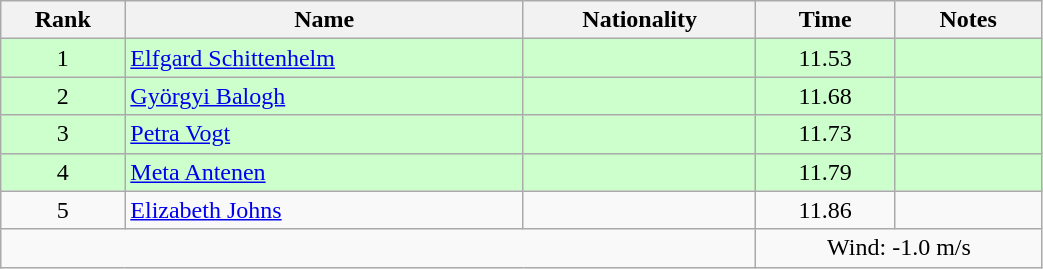<table class="wikitable sortable" style="text-align:center;width: 55%">
<tr>
<th>Rank</th>
<th>Name</th>
<th>Nationality</th>
<th>Time</th>
<th>Notes</th>
</tr>
<tr bgcolor=ccffcc>
<td>1</td>
<td align=left><a href='#'>Elfgard Schittenhelm</a></td>
<td align=left></td>
<td>11.53</td>
<td></td>
</tr>
<tr bgcolor=ccffcc>
<td>2</td>
<td align=left><a href='#'>Györgyi Balogh</a></td>
<td align=left></td>
<td>11.68</td>
<td></td>
</tr>
<tr bgcolor=ccffcc>
<td>3</td>
<td align=left><a href='#'>Petra Vogt</a></td>
<td align=left></td>
<td>11.73</td>
<td></td>
</tr>
<tr bgcolor=ccffcc>
<td>4</td>
<td align=left><a href='#'>Meta Antenen</a></td>
<td align=left></td>
<td>11.79</td>
<td></td>
</tr>
<tr>
<td>5</td>
<td align=left><a href='#'>Elizabeth Johns</a></td>
<td align=left></td>
<td>11.86</td>
<td></td>
</tr>
<tr>
<td colspan="3"></td>
<td colspan="2">Wind: -1.0 m/s</td>
</tr>
</table>
